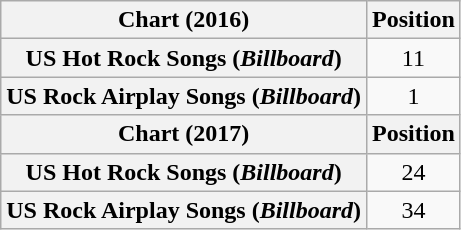<table class="wikitable sortable plainrowheaders" style="text-align:center">
<tr>
<th scope="col">Chart (2016)</th>
<th scope="col">Position</th>
</tr>
<tr>
<th scope="row">US Hot Rock Songs (<em>Billboard</em>)</th>
<td>11</td>
</tr>
<tr>
<th scope="row">US Rock Airplay Songs (<em>Billboard</em>)</th>
<td>1</td>
</tr>
<tr>
<th scope="col">Chart (2017)</th>
<th scope="col">Position</th>
</tr>
<tr>
<th scope="row">US Hot Rock Songs (<em>Billboard</em>)</th>
<td>24</td>
</tr>
<tr>
<th scope="row">US Rock Airplay Songs (<em>Billboard</em>)</th>
<td>34</td>
</tr>
</table>
